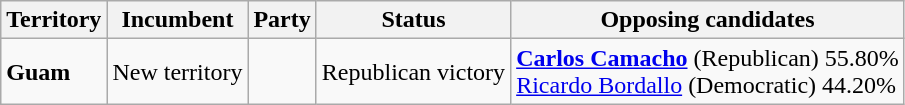<table class="wikitable">
<tr>
<th>Territory</th>
<th>Incumbent</th>
<th>Party</th>
<th>Status</th>
<th>Opposing candidates</th>
</tr>
<tr>
<td><strong>Guam</strong></td>
<td>New territory</td>
<td></td>
<td>Republican victory</td>
<td><strong><a href='#'>Carlos Camacho</a></strong> (Republican) 55.80%<br><a href='#'>Ricardo Bordallo</a> (Democratic) 44.20%<br></td>
</tr>
</table>
